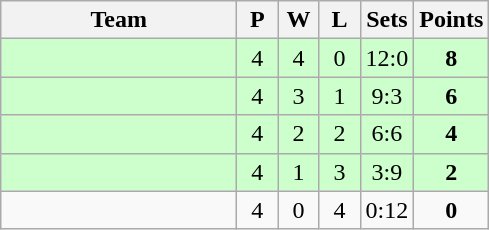<table class="wikitable" style="text-align:center;">
<tr>
<th width=150>Team</th>
<th width=20>P</th>
<th width=20>W</th>
<th width=20>L</th>
<th width=20>Sets</th>
<th width=20>Points</th>
</tr>
<tr bgcolor=#ccffcc>
<td align="left"></td>
<td>4</td>
<td>4</td>
<td>0</td>
<td>12:0</td>
<td><strong>8</strong></td>
</tr>
<tr bgcolor=#ccffcc>
<td align="left"></td>
<td>4</td>
<td>3</td>
<td>1</td>
<td>9:3</td>
<td><strong>6</strong></td>
</tr>
<tr bgcolor=#ccffcc>
<td align="left"></td>
<td>4</td>
<td>2</td>
<td>2</td>
<td>6:6</td>
<td><strong>4</strong></td>
</tr>
<tr bgcolor=#ccffcc>
<td align="left"></td>
<td>4</td>
<td>1</td>
<td>3</td>
<td>3:9</td>
<td><strong>2</strong></td>
</tr>
<tr>
<td align="left"></td>
<td>4</td>
<td>0</td>
<td>4</td>
<td>0:12</td>
<td><strong>0</strong></td>
</tr>
</table>
